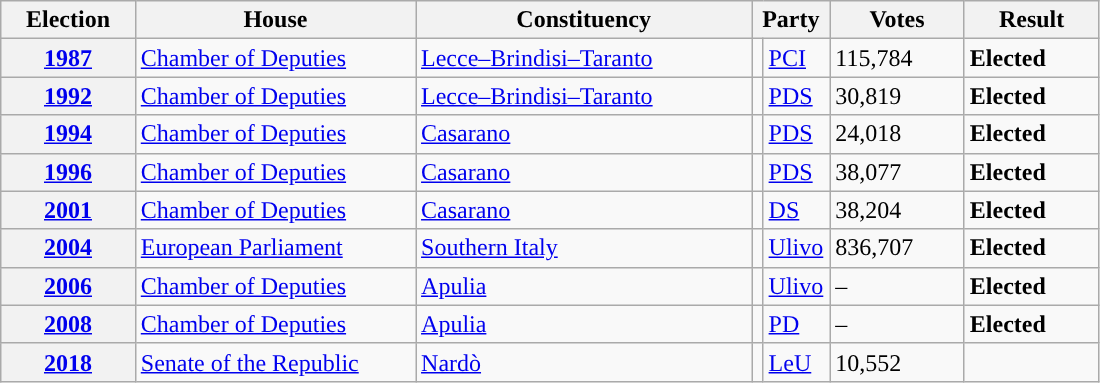<table class=wikitable style="width:58%; border:1px #AAAAFF solid">
<tr>
<th width=12%>Election</th>
<th width=25%>House</th>
<th width=30%>Constituency</th>
<th width=5% colspan="2">Party</th>
<th width=12%>Votes</th>
<th width=12%>Result</th>
</tr>
<tr>
<th><a href='#'>1987</a></th>
<td><a href='#'>Chamber of Deputies</a></td>
<td><a href='#'>Lecce–Brindisi–Taranto</a></td>
<td></td>
<td><a href='#'>PCI</a></td>
<td>115,784</td>
<td> <strong>Elected</strong></td>
</tr>
<tr>
<th><a href='#'>1992</a></th>
<td><a href='#'>Chamber of Deputies</a></td>
<td><a href='#'>Lecce–Brindisi–Taranto</a></td>
<td></td>
<td><a href='#'>PDS</a></td>
<td>30,819</td>
<td> <strong>Elected</strong></td>
</tr>
<tr>
<th><a href='#'>1994</a></th>
<td><a href='#'>Chamber of Deputies</a></td>
<td><a href='#'>Casarano</a></td>
<td></td>
<td><a href='#'>PDS</a></td>
<td>24,018</td>
<td> <strong>Elected</strong></td>
</tr>
<tr>
<th><a href='#'>1996</a></th>
<td><a href='#'>Chamber of Deputies</a></td>
<td><a href='#'>Casarano</a></td>
<td></td>
<td><a href='#'>PDS</a></td>
<td>38,077</td>
<td> <strong>Elected</strong></td>
</tr>
<tr>
<th><a href='#'>2001</a></th>
<td><a href='#'>Chamber of Deputies</a></td>
<td><a href='#'>Casarano</a></td>
<td></td>
<td><a href='#'>DS</a></td>
<td>38,204</td>
<td> <strong>Elected</strong></td>
</tr>
<tr>
<th><a href='#'>2004</a></th>
<td><a href='#'>European Parliament</a></td>
<td><a href='#'>Southern Italy</a></td>
<td></td>
<td><a href='#'>Ulivo</a></td>
<td>836,707</td>
<td> <strong>Elected</strong></td>
</tr>
<tr>
<th><a href='#'>2006</a></th>
<td><a href='#'>Chamber of Deputies</a></td>
<td><a href='#'>Apulia</a></td>
<td></td>
<td><a href='#'>Ulivo</a></td>
<td>–</td>
<td> <strong>Elected</strong></td>
</tr>
<tr>
<th><a href='#'>2008</a></th>
<td><a href='#'>Chamber of Deputies</a></td>
<td><a href='#'>Apulia</a></td>
<td></td>
<td><a href='#'>PD</a></td>
<td>–</td>
<td> <strong>Elected</strong></td>
</tr>
<tr>
<th><a href='#'>2018</a></th>
<td><a href='#'>Senate of the Republic</a></td>
<td><a href='#'>Nardò</a></td>
<td></td>
<td><a href='#'>LeU</a></td>
<td>10,552</td>
<td></td>
</tr>
</table>
